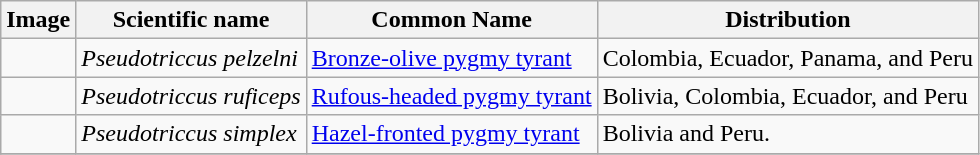<table class="wikitable">
<tr>
<th>Image</th>
<th>Scientific name</th>
<th>Common Name</th>
<th>Distribution</th>
</tr>
<tr>
<td></td>
<td><em>Pseudotriccus pelzelni</em></td>
<td><a href='#'>Bronze-olive pygmy tyrant</a></td>
<td>Colombia, Ecuador, Panama, and Peru</td>
</tr>
<tr>
<td></td>
<td><em>Pseudotriccus ruficeps</em></td>
<td><a href='#'>Rufous-headed pygmy tyrant</a></td>
<td>Bolivia, Colombia, Ecuador, and Peru</td>
</tr>
<tr>
<td></td>
<td><em>Pseudotriccus simplex</em></td>
<td><a href='#'>Hazel-fronted pygmy tyrant</a></td>
<td>Bolivia and Peru.</td>
</tr>
<tr>
</tr>
</table>
